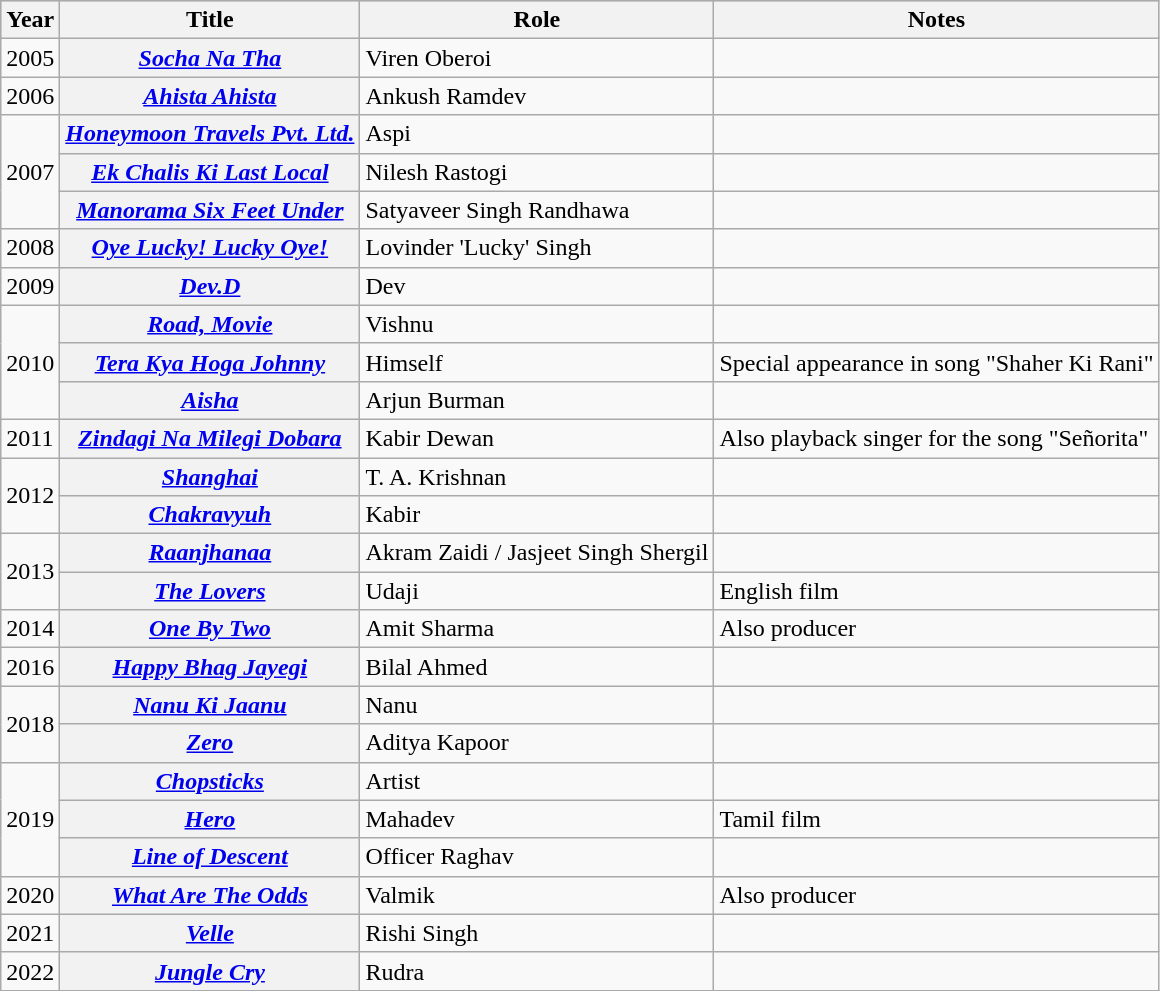<table class="wikitable sortable plainrowheaders">
<tr style="background:#ccc; text-align:center;">
<th scope="col">Year</th>
<th scope="col">Title</th>
<th scope="col">Role</th>
<th scope="col" class="unsortable">Notes</th>
</tr>
<tr>
<td>2005</td>
<th scope="row"><em><a href='#'>Socha Na Tha</a></em></th>
<td>Viren Oberoi</td>
<td></td>
</tr>
<tr>
<td>2006</td>
<th scope="row"><em><a href='#'>Ahista Ahista</a></em></th>
<td>Ankush Ramdev</td>
<td></td>
</tr>
<tr>
<td rowspan="3">2007</td>
<th scope="row"><em><a href='#'>Honeymoon Travels Pvt. Ltd.</a></em></th>
<td>Aspi</td>
<td></td>
</tr>
<tr>
<th scope="row"><em><a href='#'>Ek Chalis Ki Last Local</a></em></th>
<td>Nilesh Rastogi</td>
<td></td>
</tr>
<tr>
<th scope="row"><em><a href='#'>Manorama Six Feet Under</a></em></th>
<td>Satyaveer Singh Randhawa</td>
<td></td>
</tr>
<tr>
<td>2008</td>
<th scope="row"><em><a href='#'>Oye Lucky! Lucky Oye!</a></em></th>
<td>Lovinder 'Lucky' Singh</td>
<td></td>
</tr>
<tr>
<td>2009</td>
<th scope="row"><em><a href='#'>Dev.D</a></em></th>
<td>Dev</td>
<td></td>
</tr>
<tr>
<td rowspan="3">2010</td>
<th scope="row"><em><a href='#'>Road, Movie</a></em></th>
<td>Vishnu</td>
<td></td>
</tr>
<tr>
<th scope="row"><em><a href='#'>Tera Kya Hoga Johnny</a></em></th>
<td>Himself</td>
<td>Special appearance in song "Shaher Ki Rani"</td>
</tr>
<tr>
<th scope="row"><em><a href='#'>Aisha</a></em></th>
<td>Arjun Burman</td>
<td></td>
</tr>
<tr>
<td>2011</td>
<th scope="row"><em><a href='#'>Zindagi Na Milegi Dobara</a></em></th>
<td>Kabir Dewan</td>
<td>Also playback singer for the song "Señorita"</td>
</tr>
<tr>
<td rowspan="2">2012</td>
<th scope="row"><em><a href='#'>Shanghai</a></em></th>
<td>T. A. Krishnan</td>
<td></td>
</tr>
<tr>
<th scope="row"><em><a href='#'>Chakravyuh</a></em></th>
<td>Kabir</td>
<td></td>
</tr>
<tr>
<td rowspan="2">2013</td>
<th scope="row"><em><a href='#'>Raanjhanaa</a></em></th>
<td>Akram Zaidi / Jasjeet Singh Shergil</td>
<td></td>
</tr>
<tr>
<th scope="row"><em><a href='#'>The Lovers</a></em></th>
<td>Udaji</td>
<td>English film</td>
</tr>
<tr>
<td>2014</td>
<th scope="row"><em><a href='#'>One By Two</a></em></th>
<td>Amit Sharma</td>
<td>Also producer</td>
</tr>
<tr>
<td>2016</td>
<th scope="row"><em><a href='#'>Happy Bhag Jayegi</a></em></th>
<td>Bilal Ahmed</td>
<td></td>
</tr>
<tr>
<td rowspan="2">2018</td>
<th scope="row"><em><a href='#'>Nanu Ki Jaanu</a></em></th>
<td>Nanu</td>
<td></td>
</tr>
<tr>
<th scope="row"><em><a href='#'>Zero</a></em></th>
<td>Aditya Kapoor</td>
<td></td>
</tr>
<tr>
<td rowspan="3">2019</td>
<th scope="row"><em><a href='#'>Chopsticks</a></em></th>
<td>Artist</td>
<td></td>
</tr>
<tr>
<th scope="row"><em><a href='#'>Hero</a></em></th>
<td>Mahadev</td>
<td>Tamil film</td>
</tr>
<tr>
<th scope="row"><em><a href='#'>Line of Descent</a></em></th>
<td>Officer Raghav</td>
<td></td>
</tr>
<tr>
<td>2020</td>
<th scope="row"><em><a href='#'>What Are The Odds</a></em></th>
<td>Valmik</td>
<td>Also producer</td>
</tr>
<tr>
<td>2021</td>
<th scope="row"><em><a href='#'>Velle</a></em></th>
<td>Rishi Singh</td>
<td></td>
</tr>
<tr>
<td>2022</td>
<th scope="row"><em><a href='#'>Jungle Cry</a></em></th>
<td>Rudra</td>
<td></td>
</tr>
</table>
